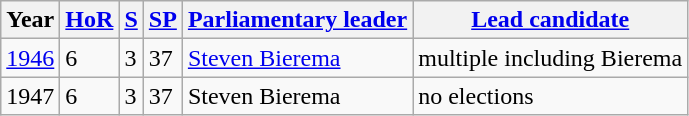<table class="wikitable">
<tr>
<th>Year</th>
<th><a href='#'>HoR</a></th>
<th><a href='#'>S</a></th>
<th><a href='#'>SP</a></th>
<th><a href='#'>Parliamentary leader</a></th>
<th><a href='#'>Lead candidate</a></th>
</tr>
<tr>
<td><a href='#'>1946</a></td>
<td>6</td>
<td>3</td>
<td>37</td>
<td><a href='#'>Steven Bierema</a></td>
<td>multiple including Bierema</td>
</tr>
<tr>
<td>1947</td>
<td>6</td>
<td>3</td>
<td>37</td>
<td>Steven Bierema</td>
<td>no elections</td>
</tr>
</table>
